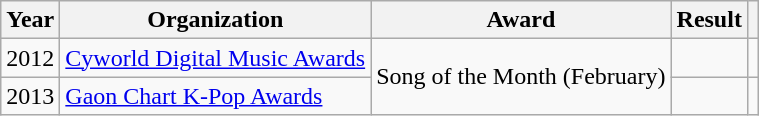<table class="wikitable plainrowheaders">
<tr>
<th scope="col">Year</th>
<th scope="col">Organization</th>
<th scope="col">Award</th>
<th scope="col">Result</th>
<th class="unsortable"></th>
</tr>
<tr>
<td>2012</td>
<td><a href='#'>Cyworld Digital Music Awards</a></td>
<td rowspan="2">Song of the Month (February)</td>
<td></td>
<td style="text-align:center;"></td>
</tr>
<tr>
<td>2013</td>
<td><a href='#'>Gaon Chart K-Pop Awards</a></td>
<td></td>
<td style="text-align:center;"></td>
</tr>
</table>
